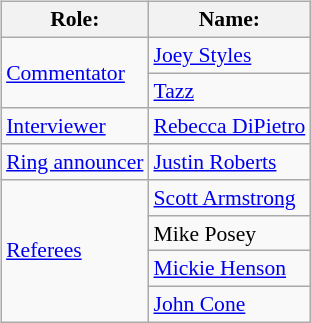<table class="wikitable" style="font-size:90%; margin:0.5em 0 0.5em 1em; float:right; clear:right;">
<tr>
<th>Role:</th>
<th>Name:</th>
</tr>
<tr>
<td rowspan=2><a href='#'>Commentator</a></td>
<td><a href='#'>Joey Styles</a></td>
</tr>
<tr>
<td><a href='#'>Tazz</a></td>
</tr>
<tr>
<td><a href='#'>Interviewer</a></td>
<td><a href='#'>Rebecca DiPietro</a></td>
</tr>
<tr>
<td><a href='#'>Ring announcer</a></td>
<td><a href='#'>Justin Roberts</a></td>
</tr>
<tr>
<td rowspan=4><a href='#'>Referees</a></td>
<td><a href='#'>Scott Armstrong</a></td>
</tr>
<tr>
<td>Mike Posey</td>
</tr>
<tr>
<td><a href='#'>Mickie Henson</a></td>
</tr>
<tr>
<td><a href='#'>John Cone</a></td>
</tr>
</table>
